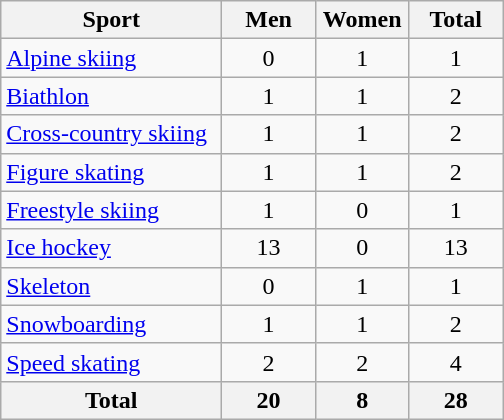<table class="wikitable sortable" style=text-align:center>
<tr>
<th width=140>Sport</th>
<th width="55">Men</th>
<th width="55">Women</th>
<th width=55>Total</th>
</tr>
<tr>
<td align=left><a href='#'>Alpine skiing</a></td>
<td>0</td>
<td>1</td>
<td>1</td>
</tr>
<tr>
<td align=left><a href='#'>Biathlon</a></td>
<td>1</td>
<td>1</td>
<td>2</td>
</tr>
<tr>
<td align=left><a href='#'>Cross-country skiing</a></td>
<td>1</td>
<td>1</td>
<td>2</td>
</tr>
<tr>
<td align=left><a href='#'>Figure skating</a></td>
<td>1</td>
<td>1</td>
<td>2</td>
</tr>
<tr>
<td align=left><a href='#'>Freestyle skiing</a></td>
<td>1</td>
<td>0</td>
<td>1</td>
</tr>
<tr>
<td align=left><a href='#'>Ice hockey</a></td>
<td>13</td>
<td>0</td>
<td>13</td>
</tr>
<tr>
<td align=left><a href='#'>Skeleton</a></td>
<td>0</td>
<td>1</td>
<td>1</td>
</tr>
<tr>
<td align=left><a href='#'>Snowboarding</a></td>
<td>1</td>
<td>1</td>
<td>2</td>
</tr>
<tr>
<td align=left><a href='#'>Speed skating</a></td>
<td>2</td>
<td>2</td>
<td>4</td>
</tr>
<tr>
<th>Total</th>
<th>20</th>
<th>8</th>
<th>28</th>
</tr>
</table>
